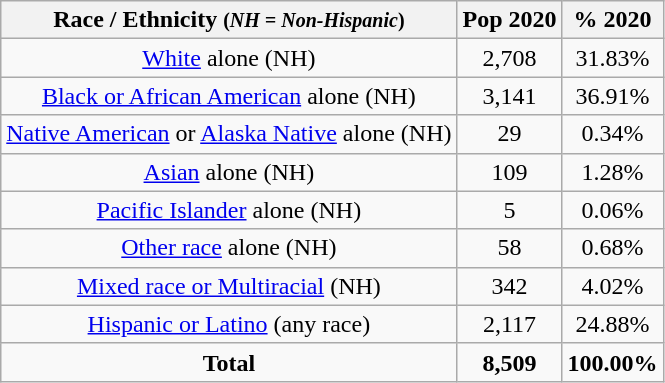<table class="wikitable" style="text-align:center;">
<tr>
<th>Race / Ethnicity <small>(<em>NH = Non-Hispanic</em>)</small></th>
<th>Pop 2020</th>
<th>% 2020</th>
</tr>
<tr>
<td><a href='#'>White</a> alone (NH)</td>
<td>2,708</td>
<td>31.83%</td>
</tr>
<tr>
<td><a href='#'>Black or African American</a> alone (NH)</td>
<td>3,141</td>
<td>36.91%</td>
</tr>
<tr>
<td><a href='#'>Native American</a> or <a href='#'>Alaska Native</a> alone (NH)</td>
<td>29</td>
<td>0.34%</td>
</tr>
<tr>
<td><a href='#'>Asian</a> alone (NH)</td>
<td>109</td>
<td>1.28%</td>
</tr>
<tr>
<td><a href='#'>Pacific Islander</a> alone (NH)</td>
<td>5</td>
<td>0.06%</td>
</tr>
<tr>
<td><a href='#'>Other race</a> alone (NH)</td>
<td>58</td>
<td>0.68%</td>
</tr>
<tr>
<td><a href='#'>Mixed race or Multiracial</a> (NH)</td>
<td>342</td>
<td>4.02%</td>
</tr>
<tr>
<td><a href='#'>Hispanic or Latino</a> (any race)</td>
<td>2,117</td>
<td>24.88%</td>
</tr>
<tr>
<td><strong>Total</strong></td>
<td><strong>8,509</strong></td>
<td><strong>100.00%</strong></td>
</tr>
</table>
